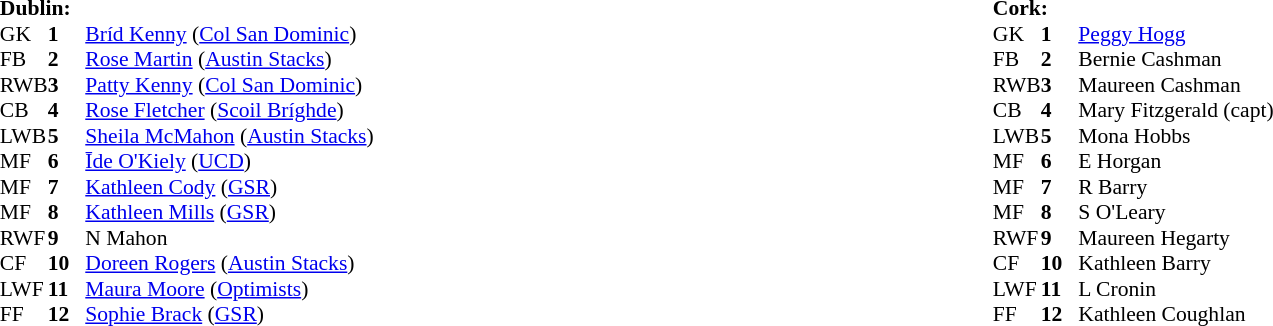<table width="100%">
<tr>
<td valign="top" width="50%"><br><table style="font-size: 90%" cellspacing="0" cellpadding="0" align=center>
<tr>
<td colspan="4"><strong>Dublin:</strong></td>
</tr>
<tr>
<th width="25"></th>
<th width="25"></th>
</tr>
<tr>
<td>GK</td>
<td><strong>1</strong></td>
<td><a href='#'>Bríd Kenny</a> (<a href='#'>Col San Dominic</a>)</td>
</tr>
<tr>
<td>FB</td>
<td><strong>2</strong></td>
<td><a href='#'>Rose Martin</a> (<a href='#'>Austin Stacks</a>)</td>
</tr>
<tr>
<td>RWB</td>
<td><strong>3</strong></td>
<td><a href='#'>Patty Kenny</a> (<a href='#'>Col San Dominic</a>)</td>
</tr>
<tr>
<td>CB</td>
<td><strong>4</strong></td>
<td><a href='#'>Rose Fletcher</a> (<a href='#'>Scoil Bríghde</a>)</td>
</tr>
<tr>
<td>LWB</td>
<td><strong>5</strong></td>
<td><a href='#'>Sheila McMahon</a> (<a href='#'>Austin Stacks</a>)</td>
</tr>
<tr>
<td>MF</td>
<td><strong>6</strong></td>
<td><a href='#'>Īde O'Kiely</a> (<a href='#'>UCD</a>)</td>
</tr>
<tr>
<td>MF</td>
<td><strong>7</strong></td>
<td><a href='#'>Kathleen Cody</a> (<a href='#'>GSR</a>)</td>
</tr>
<tr>
<td>MF</td>
<td><strong>8</strong></td>
<td><a href='#'>Kathleen Mills</a> (<a href='#'>GSR</a>)</td>
</tr>
<tr>
<td>RWF</td>
<td><strong>9</strong></td>
<td>N Mahon</td>
</tr>
<tr>
<td>CF</td>
<td><strong>10</strong></td>
<td><a href='#'>Doreen Rogers</a> (<a href='#'>Austin Stacks</a>)</td>
</tr>
<tr>
<td>LWF</td>
<td><strong>11</strong></td>
<td><a href='#'>Maura Moore</a> (<a href='#'>Optimists</a>)</td>
</tr>
<tr>
<td>FF</td>
<td><strong>12</strong></td>
<td><a href='#'>Sophie Brack</a> (<a href='#'>GSR</a>)</td>
</tr>
<tr>
</tr>
</table>
</td>
<td valign="top" width="50%"><br><table style="font-size: 90%" cellspacing="0" cellpadding="0" align=center>
<tr>
<td colspan="4"><strong>Cork:</strong></td>
</tr>
<tr>
<th width="25"></th>
<th width="25"></th>
</tr>
<tr>
<td>GK</td>
<td><strong>1</strong></td>
<td><a href='#'>Peggy Hogg</a></td>
</tr>
<tr>
<td>FB</td>
<td><strong>2</strong></td>
<td>Bernie Cashman</td>
</tr>
<tr>
<td>RWB</td>
<td><strong>3</strong></td>
<td>Maureen Cashman</td>
</tr>
<tr>
<td>CB</td>
<td><strong>4</strong></td>
<td>Mary Fitzgerald (capt)</td>
</tr>
<tr>
<td>LWB</td>
<td><strong>5</strong></td>
<td>Mona Hobbs</td>
</tr>
<tr>
<td>MF</td>
<td><strong>6</strong></td>
<td>E Horgan</td>
</tr>
<tr>
<td>MF</td>
<td><strong>7</strong></td>
<td>R Barry</td>
</tr>
<tr>
<td>MF</td>
<td><strong>8</strong></td>
<td>S O'Leary</td>
</tr>
<tr>
<td>RWF</td>
<td><strong>9</strong></td>
<td>Maureen Hegarty</td>
</tr>
<tr>
<td>CF</td>
<td><strong>10</strong></td>
<td>Kathleen Barry</td>
</tr>
<tr>
<td>LWF</td>
<td><strong>11</strong></td>
<td>L Cronin</td>
</tr>
<tr>
<td>FF</td>
<td><strong>12</strong></td>
<td>Kathleen Coughlan</td>
</tr>
<tr>
</tr>
</table>
</td>
</tr>
</table>
